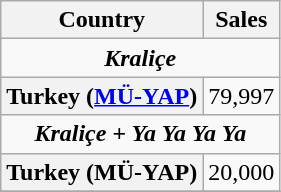<table class="wikitable sortable plainrowheaders">
<tr>
<th scope="col">Country</th>
<th scope="col">Sales</th>
</tr>
<tr>
<td colspan="2" style="text-align:center;"><strong><em>Kraliçe</em></strong></td>
</tr>
<tr>
<th scope="row">Turkey (<a href='#'>MÜ-YAP</a>)</th>
<td>79,997</td>
</tr>
<tr>
<td colspan="2" style="text-align:center;"><strong><em>Kraliçe + Ya Ya Ya Ya</em></strong></td>
</tr>
<tr>
<th scope="row">Turkey (MÜ-YAP)</th>
<td>20,000</td>
</tr>
<tr>
</tr>
</table>
